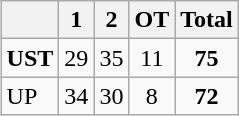<table style=float:right class=wikitable>
<tr align=center>
<th></th>
<th>1</th>
<th>2</th>
<th>OT</th>
<th>Total</th>
</tr>
<tr align=center>
<td align=left><strong>UST</strong></td>
<td>29</td>
<td>35</td>
<td>11</td>
<td><strong>75</strong></td>
</tr>
<tr align=center>
<td align=left>UP</td>
<td>34</td>
<td>30</td>
<td>8</td>
<td><strong>72</strong></td>
</tr>
</table>
